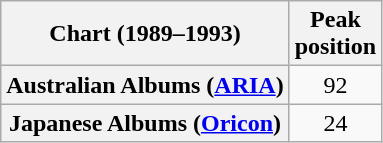<table class="wikitable sortable plainrowheaders" style="text-align:center">
<tr>
<th scope="col">Chart (1989–1993)</th>
<th scope="col">Peak<br>position</th>
</tr>
<tr>
<th scope="row">Australian Albums (<a href='#'>ARIA</a>)</th>
<td>92</td>
</tr>
<tr>
<th scope="row">Japanese Albums (<a href='#'>Oricon</a>)</th>
<td>24</td>
</tr>
</table>
